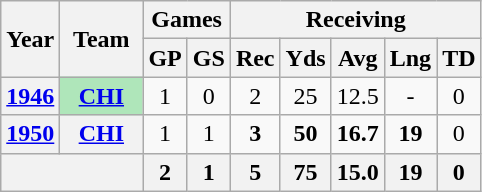<table class="wikitable" style="text-align:center">
<tr>
<th rowspan="2">Year</th>
<th rowspan="2">Team</th>
<th colspan="2">Games</th>
<th colspan="5">Receiving</th>
</tr>
<tr>
<th>GP</th>
<th>GS</th>
<th>Rec</th>
<th>Yds</th>
<th>Avg</th>
<th>Lng</th>
<th>TD</th>
</tr>
<tr>
<th><a href='#'>1946</a></th>
<th style="background:#afe6ba; width:3em;"><a href='#'>CHI</a></th>
<td>1</td>
<td>0</td>
<td>2</td>
<td>25</td>
<td>12.5</td>
<td>-</td>
<td>0</td>
</tr>
<tr>
<th><a href='#'>1950</a></th>
<th><a href='#'>CHI</a></th>
<td>1</td>
<td>1</td>
<td><strong>3</strong></td>
<td><strong>50</strong></td>
<td><strong>16.7</strong></td>
<td><strong>19</strong></td>
<td>0</td>
</tr>
<tr>
<th colspan="2"></th>
<th>2</th>
<th>1</th>
<th>5</th>
<th>75</th>
<th>15.0</th>
<th>19</th>
<th>0</th>
</tr>
</table>
